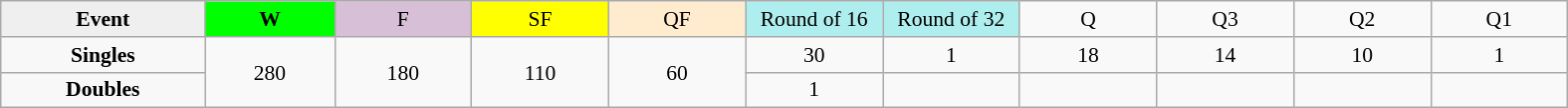<table class=wikitable style=font-size:90%;text-align:center>
<tr>
<td style="width:130px; background:#efefef;"><strong>Event</strong></td>
<td style="width:80px; background:lime;"><strong>W</strong></td>
<td style="width:85px; background:thistle;">F</td>
<td style="width:85px; background:#ff0;">SF</td>
<td style="width:85px; background:#ffebcd;">QF</td>
<td style="width:85px; background:#afeeee;">Round of 16</td>
<td style="width:85px; background:#afeeee;">Round of 32</td>
<td width=85>Q</td>
<td width=85>Q3</td>
<td width=85>Q2</td>
<td width=85>Q1</td>
</tr>
<tr>
<th style="background:#f8f8f8;">Singles</th>
<td rowspan=2>280</td>
<td rowspan=2>180</td>
<td rowspan=2>110</td>
<td rowspan=2>60</td>
<td>30</td>
<td>1</td>
<td>18</td>
<td>14</td>
<td>10</td>
<td>1</td>
</tr>
<tr>
<th style="background:#f8f8f8;">Doubles</th>
<td>1</td>
<td></td>
<td></td>
<td></td>
<td></td>
<td></td>
</tr>
</table>
